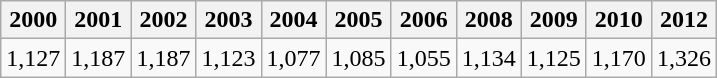<table class="wikitable">
<tr>
<th>2000</th>
<th>2001</th>
<th>2002</th>
<th>2003</th>
<th>2004</th>
<th>2005</th>
<th>2006</th>
<th>2008</th>
<th>2009</th>
<th>2010</th>
<th>2012</th>
</tr>
<tr>
<td>1,127</td>
<td>1,187</td>
<td>1,187</td>
<td>1,123</td>
<td>1,077</td>
<td>1,085</td>
<td>1,055</td>
<td>1,134</td>
<td>1,125</td>
<td>1,170</td>
<td>1,326</td>
</tr>
</table>
